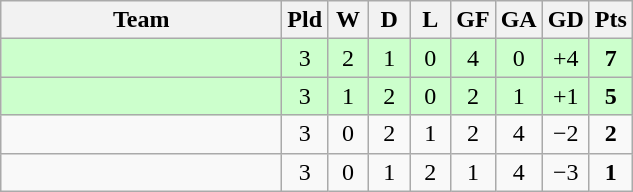<table class="wikitable" style="text-align:center;">
<tr>
<th width=180>Team</th>
<th width=20>Pld</th>
<th width=20>W</th>
<th width=20>D</th>
<th width=20>L</th>
<th width=20>GF</th>
<th width=20>GA</th>
<th width=20>GD</th>
<th width=20>Pts</th>
</tr>
<tr bgcolor="ccffcc">
<td align="left"></td>
<td>3</td>
<td>2</td>
<td>1</td>
<td>0</td>
<td>4</td>
<td>0</td>
<td>+4</td>
<td><strong>7</strong></td>
</tr>
<tr bgcolor="ccffcc">
<td align="left"></td>
<td>3</td>
<td>1</td>
<td>2</td>
<td>0</td>
<td>2</td>
<td>1</td>
<td>+1</td>
<td><strong>5</strong></td>
</tr>
<tr>
<td align="left"></td>
<td>3</td>
<td>0</td>
<td>2</td>
<td>1</td>
<td>2</td>
<td>4</td>
<td>−2</td>
<td><strong>2</strong></td>
</tr>
<tr>
<td align="left"></td>
<td>3</td>
<td>0</td>
<td>1</td>
<td>2</td>
<td>1</td>
<td>4</td>
<td>−3</td>
<td><strong>1</strong></td>
</tr>
</table>
